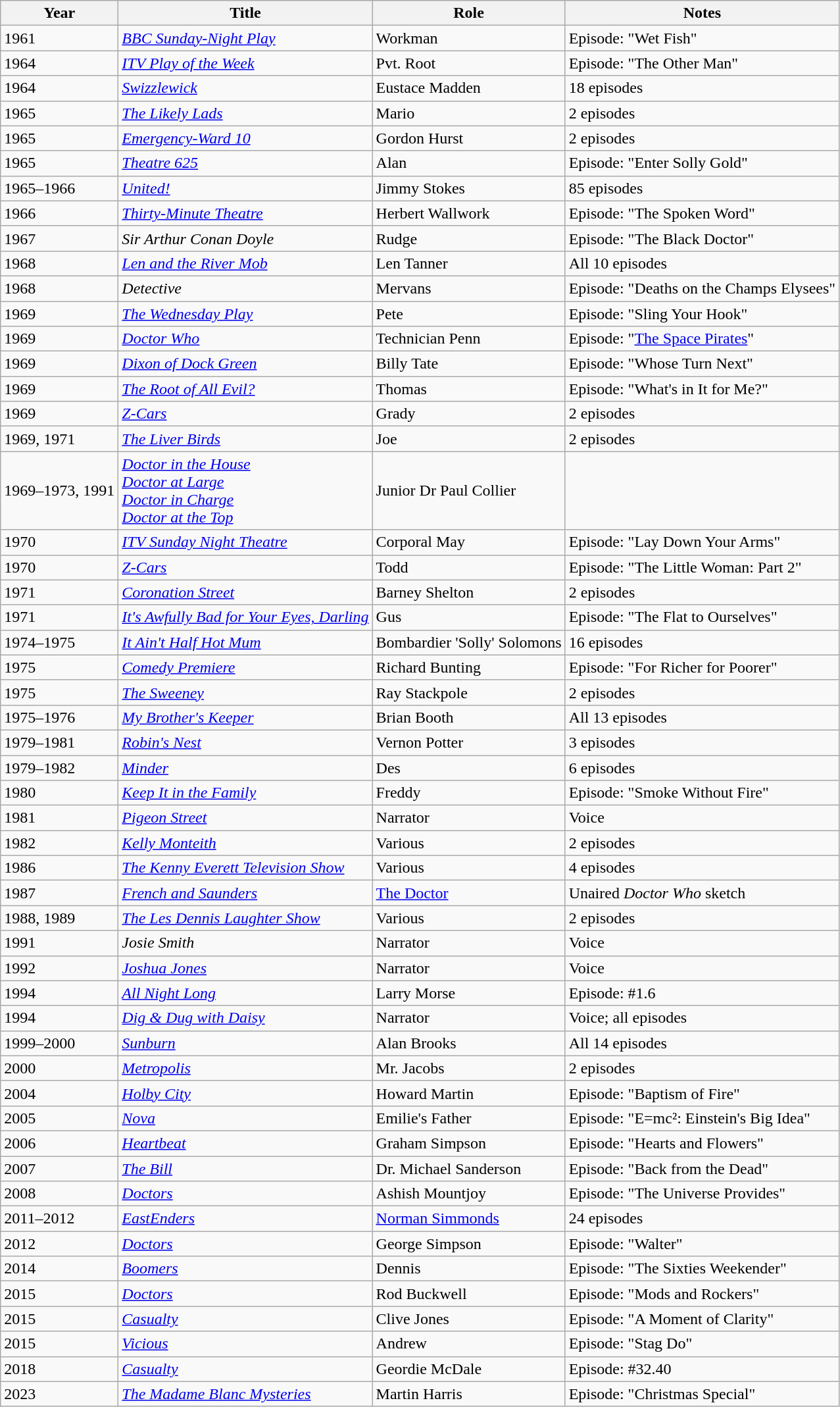<table class= "wikitable">
<tr>
<th>Year</th>
<th>Title</th>
<th>Role</th>
<th>Notes</th>
</tr>
<tr>
<td>1961</td>
<td><em><a href='#'>BBC Sunday-Night Play</a></em></td>
<td>Workman</td>
<td>Episode: "Wet Fish"</td>
</tr>
<tr>
<td>1964</td>
<td><em><a href='#'>ITV Play of the Week</a></em></td>
<td>Pvt. Root</td>
<td>Episode: "The Other Man"</td>
</tr>
<tr>
<td>1964</td>
<td><em><a href='#'>Swizzlewick</a></em></td>
<td>Eustace Madden</td>
<td>18 episodes</td>
</tr>
<tr>
<td>1965</td>
<td><em><a href='#'>The Likely Lads</a></em></td>
<td>Mario</td>
<td>2 episodes</td>
</tr>
<tr>
<td>1965</td>
<td><em><a href='#'>Emergency-Ward 10</a></em></td>
<td>Gordon Hurst</td>
<td>2 episodes</td>
</tr>
<tr>
<td>1965</td>
<td><em><a href='#'>Theatre 625</a></em></td>
<td>Alan</td>
<td>Episode: "Enter Solly Gold"</td>
</tr>
<tr>
<td>1965–1966</td>
<td><em><a href='#'>United!</a></em></td>
<td>Jimmy Stokes</td>
<td>85 episodes</td>
</tr>
<tr>
<td>1966</td>
<td><em><a href='#'>Thirty-Minute Theatre</a></em></td>
<td>Herbert Wallwork</td>
<td>Episode: "The Spoken Word"</td>
</tr>
<tr>
<td>1967</td>
<td><em>Sir Arthur Conan Doyle</em></td>
<td>Rudge</td>
<td>Episode: "The Black Doctor"</td>
</tr>
<tr>
<td>1968</td>
<td><em><a href='#'>Len and the River Mob</a></em></td>
<td>Len Tanner</td>
<td>All 10 episodes</td>
</tr>
<tr>
<td>1968</td>
<td><em>Detective</em></td>
<td>Mervans</td>
<td>Episode: "Deaths on the Champs Elysees"</td>
</tr>
<tr>
<td>1969</td>
<td><em><a href='#'>The Wednesday Play</a></em></td>
<td>Pete</td>
<td>Episode: "Sling Your Hook"</td>
</tr>
<tr>
<td>1969</td>
<td><em><a href='#'>Doctor Who</a></em></td>
<td>Technician Penn</td>
<td>Episode: "<a href='#'>The Space Pirates</a>"</td>
</tr>
<tr>
<td>1969</td>
<td><em><a href='#'>Dixon of Dock Green</a></em></td>
<td>Billy Tate</td>
<td>Episode: "Whose Turn Next"</td>
</tr>
<tr>
<td>1969</td>
<td><em><a href='#'>The Root of All Evil?</a></em></td>
<td>Thomas</td>
<td>Episode: "What's in It for Me?"</td>
</tr>
<tr>
<td>1969</td>
<td><em><a href='#'>Z-Cars</a></em></td>
<td>Grady</td>
<td>2 episodes</td>
</tr>
<tr>
<td>1969, 1971</td>
<td><em><a href='#'>The Liver Birds</a></em></td>
<td>Joe</td>
<td>2 episodes</td>
</tr>
<tr>
<td>1969–1973, 1991</td>
<td><em><a href='#'>Doctor in the House</a></em> <br> <em><a href='#'>Doctor at Large</a></em> <br> <em><a href='#'>Doctor in Charge</a></em><br><em><a href='#'>Doctor at the Top</a></em></td>
<td>Junior Dr Paul Collier</td>
</tr>
<tr>
<td>1970</td>
<td><em><a href='#'>ITV Sunday Night Theatre</a></em></td>
<td>Corporal May</td>
<td>Episode: "Lay Down Your Arms"</td>
</tr>
<tr>
<td>1970</td>
<td><em><a href='#'>Z-Cars</a></em></td>
<td>Todd</td>
<td>Episode: "The Little Woman: Part 2"</td>
</tr>
<tr>
<td>1971</td>
<td><em><a href='#'>Coronation Street</a></em></td>
<td>Barney Shelton</td>
<td>2 episodes</td>
</tr>
<tr>
<td>1971</td>
<td><em><a href='#'>It's Awfully Bad for Your Eyes, Darling</a></em></td>
<td>Gus</td>
<td>Episode: "The Flat to Ourselves"</td>
</tr>
<tr>
<td>1974–1975</td>
<td><em><a href='#'>It Ain't Half Hot Mum</a></em></td>
<td>Bombardier 'Solly' Solomons</td>
<td>16 episodes</td>
</tr>
<tr>
<td>1975</td>
<td><em><a href='#'>Comedy Premiere</a></em></td>
<td>Richard Bunting</td>
<td>Episode: "For Richer for Poorer"</td>
</tr>
<tr>
<td>1975</td>
<td><em><a href='#'>The Sweeney</a></em></td>
<td>Ray Stackpole</td>
<td>2 episodes</td>
</tr>
<tr>
<td>1975–1976</td>
<td><em><a href='#'>My Brother's Keeper</a></em></td>
<td>Brian Booth</td>
<td>All 13 episodes</td>
</tr>
<tr>
<td>1979–1981</td>
<td><em><a href='#'>Robin's Nest</a></em></td>
<td>Vernon Potter</td>
<td>3 episodes</td>
</tr>
<tr>
<td>1979–1982</td>
<td><em><a href='#'>Minder</a></em></td>
<td>Des</td>
<td>6 episodes</td>
</tr>
<tr>
<td>1980</td>
<td><em><a href='#'>Keep It in the Family</a></em></td>
<td>Freddy</td>
<td>Episode: "Smoke Without Fire"</td>
</tr>
<tr>
<td>1981</td>
<td><em><a href='#'>Pigeon Street</a></em></td>
<td>Narrator</td>
<td>Voice</td>
</tr>
<tr>
<td>1982</td>
<td><em><a href='#'>Kelly Monteith</a></em></td>
<td>Various</td>
<td>2 episodes</td>
</tr>
<tr>
<td>1986</td>
<td><em><a href='#'>The Kenny Everett Television Show</a></em></td>
<td>Various</td>
<td>4 episodes</td>
</tr>
<tr>
<td>1987</td>
<td><em><a href='#'>French and Saunders</a></em></td>
<td><a href='#'>The Doctor</a></td>
<td>Unaired <em>Doctor Who</em> sketch</td>
</tr>
<tr>
<td>1988, 1989</td>
<td><em><a href='#'>The Les Dennis Laughter Show</a></em></td>
<td>Various</td>
<td>2 episodes</td>
</tr>
<tr>
<td>1991</td>
<td><em>Josie Smith</em></td>
<td>Narrator</td>
<td>Voice</td>
</tr>
<tr>
<td>1992</td>
<td><em><a href='#'>Joshua Jones</a></em></td>
<td>Narrator</td>
<td>Voice</td>
</tr>
<tr>
<td>1994</td>
<td><em><a href='#'>All Night Long</a></em></td>
<td>Larry Morse</td>
<td>Episode: #1.6</td>
</tr>
<tr>
<td>1994</td>
<td><em><a href='#'>Dig & Dug with Daisy</a></em></td>
<td>Narrator</td>
<td>Voice; all episodes</td>
</tr>
<tr>
<td>1999–2000</td>
<td><em><a href='#'>Sunburn</a></em></td>
<td>Alan Brooks</td>
<td>All 14 episodes</td>
</tr>
<tr>
<td>2000</td>
<td><em><a href='#'>Metropolis</a></em></td>
<td>Mr. Jacobs</td>
<td>2 episodes</td>
</tr>
<tr>
<td>2004</td>
<td><em><a href='#'>Holby City</a></em></td>
<td>Howard Martin</td>
<td>Episode: "Baptism of Fire"</td>
</tr>
<tr>
<td>2005</td>
<td><em><a href='#'>Nova</a></em></td>
<td>Emilie's Father</td>
<td>Episode: "E=mc²: Einstein's Big Idea"</td>
</tr>
<tr>
<td>2006</td>
<td><em><a href='#'>Heartbeat</a></em></td>
<td>Graham Simpson</td>
<td>Episode: "Hearts and Flowers"</td>
</tr>
<tr>
<td>2007</td>
<td><em><a href='#'>The Bill</a></em></td>
<td>Dr. Michael Sanderson</td>
<td>Episode: "Back from the Dead"</td>
</tr>
<tr>
<td>2008</td>
<td><em><a href='#'>Doctors</a></em></td>
<td>Ashish Mountjoy</td>
<td>Episode: "The Universe Provides"</td>
</tr>
<tr>
<td>2011–2012</td>
<td><em><a href='#'>EastEnders</a></em></td>
<td><a href='#'>Norman Simmonds</a></td>
<td>24 episodes</td>
</tr>
<tr>
<td>2012</td>
<td><em><a href='#'>Doctors</a></em></td>
<td>George Simpson</td>
<td>Episode: "Walter"</td>
</tr>
<tr>
<td>2014</td>
<td><em><a href='#'>Boomers</a></em></td>
<td>Dennis</td>
<td>Episode: "The Sixties Weekender"</td>
</tr>
<tr>
<td>2015</td>
<td><em><a href='#'>Doctors</a></em></td>
<td>Rod Buckwell</td>
<td>Episode: "Mods and Rockers"</td>
</tr>
<tr>
<td>2015</td>
<td><em><a href='#'>Casualty</a></em></td>
<td>Clive Jones</td>
<td>Episode: "A Moment of Clarity"</td>
</tr>
<tr>
<td>2015</td>
<td><em><a href='#'>Vicious</a></em></td>
<td>Andrew</td>
<td>Episode: "Stag Do"</td>
</tr>
<tr>
<td>2018</td>
<td><em><a href='#'>Casualty</a></em></td>
<td>Geordie McDale</td>
<td>Episode: #32.40</td>
</tr>
<tr>
<td>2023</td>
<td><em><a href='#'>The Madame Blanc Mysteries</a></em></td>
<td>Martin Harris</td>
<td>Episode: "Christmas Special"</td>
</tr>
</table>
